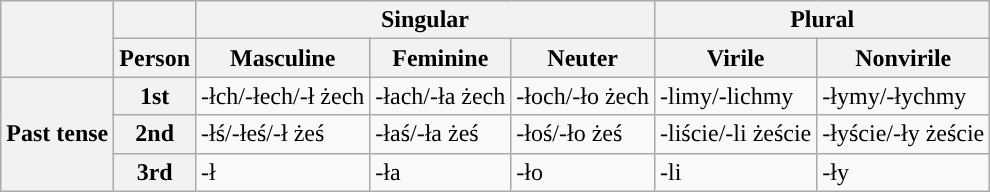<table class="wikitable">
<tr>
<th rowspan="2"></th>
<th></th>
<th colspan="3">Singular</th>
<th colspan="2">Plural</th>
</tr>
<tr>
<th>Person</th>
<th>Masculine</th>
<th>Feminine</th>
<th>Neuter</th>
<th>Virile</th>
<th>Nonvirile</th>
</tr>
<tr>
<th rowspan="7">Past tense</th>
<th>1st</th>
<td>-łch/-łech/-ł żech</td>
<td>-łach/-ła żech</td>
<td>-łoch/-ło żech</td>
<td>-limy/-lichmy</td>
<td>-łymy/-łychmy</td>
</tr>
<tr>
<th>2nd</th>
<td>-łś/-łeś/-ł żeś</td>
<td>-łaś/-ła żeś</td>
<td>-łoś/-ło żeś</td>
<td>-liście/-li żeście</td>
<td>-łyście/-ły żeście</td>
</tr>
<tr>
<th>3rd</th>
<td>-ł</td>
<td>-ła</td>
<td>-ło</td>
<td>-li</td>
<td>-ły</td>
</tr>
</table>
